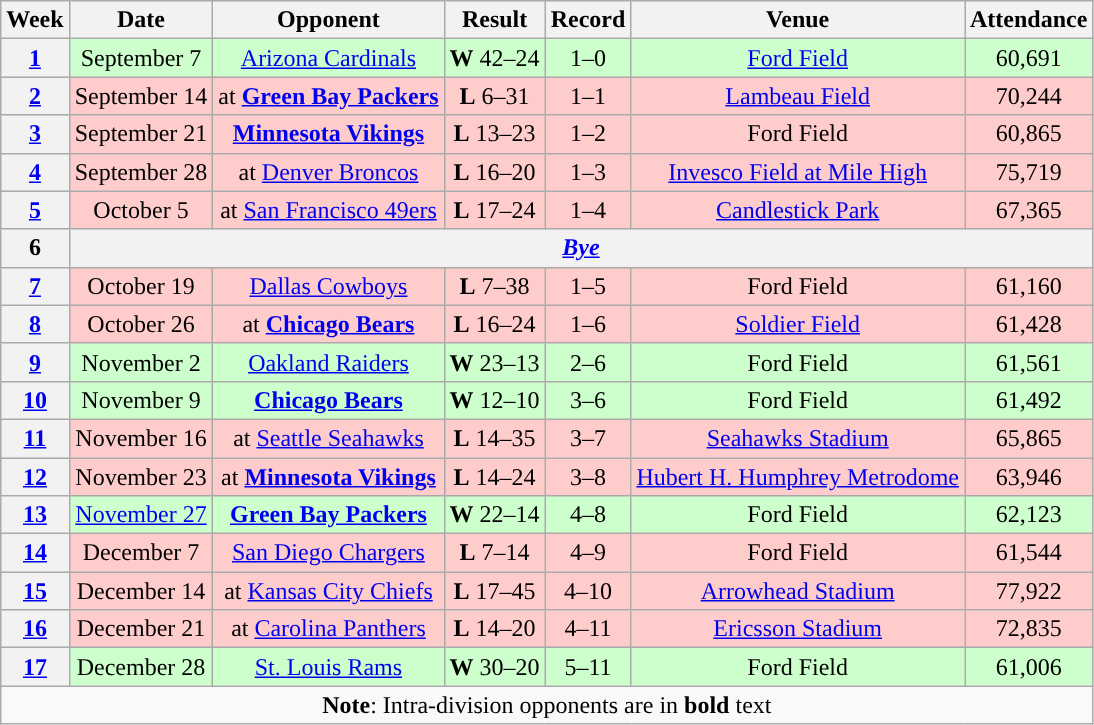<table class="wikitable" style="text-align:center">
<tr>
<th>Week</th>
<th>Date</th>
<th>Opponent</th>
<th>Result</th>
<th>Record</th>
<th>Venue</th>
<th>Attendance</th>
</tr>
<tr style="background:#cfc">
<th><a href='#'>1</a></th>
<td>September 7</td>
<td><a href='#'>Arizona Cardinals</a></td>
<td><strong>W</strong> 42–24</td>
<td>1–0</td>
<td><a href='#'>Ford Field</a></td>
<td>60,691</td>
</tr>
<tr style="background:#fcc">
<th><a href='#'>2</a></th>
<td>September 14</td>
<td>at <strong><a href='#'>Green Bay Packers</a></strong></td>
<td><strong>L</strong> 6–31</td>
<td>1–1</td>
<td><a href='#'>Lambeau Field</a></td>
<td>70,244</td>
</tr>
<tr style="background:#fcc">
<th><a href='#'>3</a></th>
<td>September 21</td>
<td><strong><a href='#'>Minnesota Vikings</a></strong></td>
<td><strong>L</strong> 13–23</td>
<td>1–2</td>
<td>Ford Field</td>
<td>60,865</td>
</tr>
<tr style="background:#fcc">
<th><a href='#'>4</a></th>
<td>September 28</td>
<td>at <a href='#'>Denver Broncos</a></td>
<td><strong>L</strong> 16–20</td>
<td>1–3</td>
<td><a href='#'>Invesco Field at Mile High</a></td>
<td>75,719</td>
</tr>
<tr style="background:#fcc">
<th><a href='#'>5</a></th>
<td>October 5</td>
<td>at <a href='#'>San Francisco 49ers</a></td>
<td><strong>L</strong> 17–24</td>
<td>1–4</td>
<td><a href='#'>Candlestick Park</a></td>
<td>67,365</td>
</tr>
<tr>
<th>6</th>
<th colspan="6"><em><a href='#'>Bye</a></em></th>
</tr>
<tr style="background:#fcc">
<th><a href='#'>7</a></th>
<td>October 19</td>
<td><a href='#'>Dallas Cowboys</a></td>
<td><strong>L</strong> 7–38</td>
<td>1–5</td>
<td>Ford Field</td>
<td>61,160</td>
</tr>
<tr style="background:#fcc">
<th><a href='#'>8</a></th>
<td>October 26</td>
<td>at <strong><a href='#'>Chicago Bears</a></strong></td>
<td><strong>L</strong> 16–24</td>
<td>1–6</td>
<td><a href='#'>Soldier Field</a></td>
<td>61,428</td>
</tr>
<tr style="background:#cfc">
<th><a href='#'>9</a></th>
<td>November 2</td>
<td><a href='#'>Oakland Raiders</a></td>
<td><strong>W</strong> 23–13</td>
<td>2–6</td>
<td>Ford Field</td>
<td>61,561</td>
</tr>
<tr style="background:#cfc">
<th><a href='#'>10</a></th>
<td>November 9</td>
<td><strong><a href='#'>Chicago Bears</a></strong></td>
<td><strong>W</strong> 12–10</td>
<td>3–6</td>
<td>Ford Field</td>
<td>61,492</td>
</tr>
<tr style="background:#fcc">
<th><a href='#'>11</a></th>
<td>November 16</td>
<td>at <a href='#'>Seattle Seahawks</a></td>
<td><strong>L</strong> 14–35</td>
<td>3–7</td>
<td><a href='#'>Seahawks Stadium</a></td>
<td>65,865</td>
</tr>
<tr style="background:#fcc">
<th><a href='#'>12</a></th>
<td>November 23</td>
<td>at <strong><a href='#'>Minnesota Vikings</a></strong></td>
<td><strong>L</strong> 14–24</td>
<td>3–8</td>
<td><a href='#'>Hubert H. Humphrey Metrodome</a></td>
<td>63,946</td>
</tr>
<tr style="background:#cfc">
<th><a href='#'>13</a></th>
<td><a href='#'>November 27</a></td>
<td><strong><a href='#'>Green Bay Packers</a></strong></td>
<td><strong>W</strong> 22–14</td>
<td>4–8</td>
<td>Ford Field</td>
<td>62,123</td>
</tr>
<tr style="background:#fcc">
<th><a href='#'>14</a></th>
<td>December 7</td>
<td><a href='#'>San Diego Chargers</a></td>
<td><strong>L</strong> 7–14</td>
<td>4–9</td>
<td>Ford Field</td>
<td>61,544</td>
</tr>
<tr style="background:#fcc">
<th><a href='#'>15</a></th>
<td>December 14</td>
<td>at <a href='#'>Kansas City Chiefs</a></td>
<td><strong>L</strong> 17–45</td>
<td>4–10</td>
<td><a href='#'>Arrowhead Stadium</a></td>
<td>77,922</td>
</tr>
<tr style="background:#fcc">
<th><a href='#'>16</a></th>
<td>December 21</td>
<td>at <a href='#'>Carolina Panthers</a></td>
<td><strong>L</strong> 14–20</td>
<td>4–11</td>
<td><a href='#'>Ericsson Stadium</a></td>
<td>72,835</td>
</tr>
<tr style="background:#cfc">
<th><a href='#'>17</a></th>
<td>December 28</td>
<td><a href='#'>St. Louis Rams</a></td>
<td><strong>W</strong> 30–20</td>
<td>5–11</td>
<td>Ford Field</td>
<td>61,006</td>
</tr>
<tr>
<td colspan="7"><strong>Note</strong>: Intra-division opponents are in <strong>bold</strong> text</td>
</tr>
</table>
